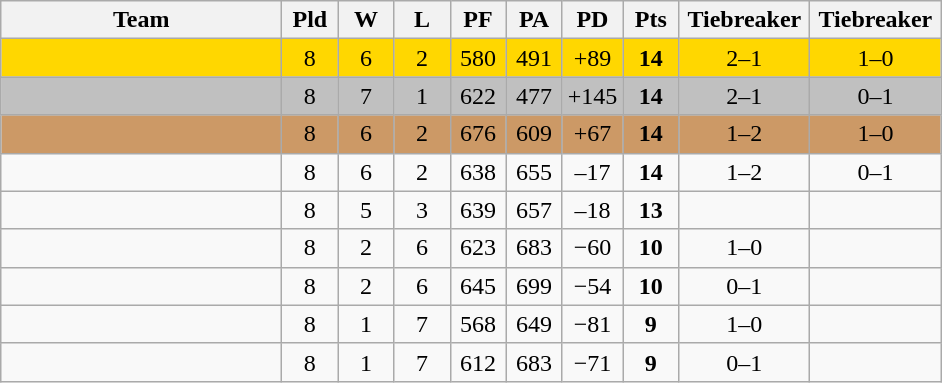<table class="wikitable" style="text-align:center;">
<tr>
<th width=180>Team</th>
<th width=30>Pld</th>
<th width=30>W</th>
<th width=30>L</th>
<th width=30>PF</th>
<th width=30>PA</th>
<th width=30>PD</th>
<th width=30>Pts</th>
<th width=80>Tiebreaker</th>
<th width=80>Tiebreaker</th>
</tr>
<tr bgcolor=gold>
<td align="left"></td>
<td>8</td>
<td>6</td>
<td>2</td>
<td>580</td>
<td>491</td>
<td>+89</td>
<td><strong>14</strong></td>
<td>2–1</td>
<td>1–0</td>
</tr>
<tr bgcolor=silver>
<td align="left"></td>
<td>8</td>
<td>7</td>
<td>1</td>
<td>622</td>
<td>477</td>
<td>+145</td>
<td><strong>14</strong></td>
<td>2–1</td>
<td>0–1</td>
</tr>
<tr bgcolor="#cc9966">
<td align="left"></td>
<td>8</td>
<td>6</td>
<td>2</td>
<td>676</td>
<td>609</td>
<td>+67</td>
<td><strong>14</strong></td>
<td>1–2</td>
<td>1–0</td>
</tr>
<tr>
<td align="left"></td>
<td>8</td>
<td>6</td>
<td>2</td>
<td>638</td>
<td>655</td>
<td>–17</td>
<td><strong>14</strong></td>
<td>1–2</td>
<td>0–1</td>
</tr>
<tr>
<td align="left"></td>
<td>8</td>
<td>5</td>
<td>3</td>
<td>639</td>
<td>657</td>
<td>–18</td>
<td><strong>13</strong></td>
<td></td>
<td></td>
</tr>
<tr>
<td align="left"></td>
<td>8</td>
<td>2</td>
<td>6</td>
<td>623</td>
<td>683</td>
<td>−60</td>
<td><strong>10</strong></td>
<td>1–0</td>
<td></td>
</tr>
<tr>
<td align="left"></td>
<td>8</td>
<td>2</td>
<td>6</td>
<td>645</td>
<td>699</td>
<td>−54</td>
<td><strong>10</strong></td>
<td>0–1</td>
<td></td>
</tr>
<tr>
<td align="left"></td>
<td>8</td>
<td>1</td>
<td>7</td>
<td>568</td>
<td>649</td>
<td>−81</td>
<td><strong>9</strong></td>
<td>1–0</td>
<td></td>
</tr>
<tr>
<td align="left"></td>
<td>8</td>
<td>1</td>
<td>7</td>
<td>612</td>
<td>683</td>
<td>−71</td>
<td><strong>9</strong></td>
<td>0–1</td>
<td></td>
</tr>
</table>
